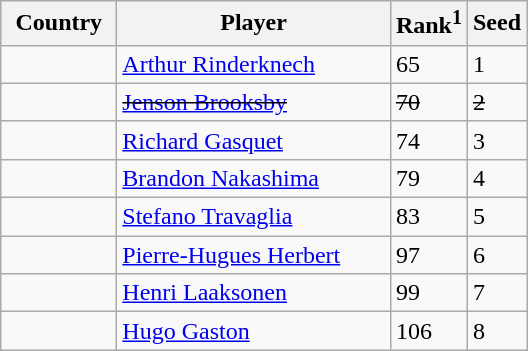<table class="sortable wikitable">
<tr>
<th width="70">Country</th>
<th width="175">Player</th>
<th>Rank<sup>1</sup></th>
<th>Seed</th>
</tr>
<tr>
<td></td>
<td><a href='#'>Arthur Rinderknech</a></td>
<td>65</td>
<td>1</td>
</tr>
<tr>
<td><s></s></td>
<td><s><a href='#'>Jenson Brooksby</a></s></td>
<td><s>70</s></td>
<td><s>2</s></td>
</tr>
<tr>
<td></td>
<td><a href='#'>Richard Gasquet</a></td>
<td>74</td>
<td>3</td>
</tr>
<tr>
<td></td>
<td><a href='#'>Brandon Nakashima</a></td>
<td>79</td>
<td>4</td>
</tr>
<tr>
<td></td>
<td><a href='#'>Stefano Travaglia</a></td>
<td>83</td>
<td>5</td>
</tr>
<tr>
<td></td>
<td><a href='#'>Pierre-Hugues Herbert</a></td>
<td>97</td>
<td>6</td>
</tr>
<tr>
<td></td>
<td><a href='#'>Henri Laaksonen</a></td>
<td>99</td>
<td>7</td>
</tr>
<tr>
<td></td>
<td><a href='#'>Hugo Gaston</a></td>
<td>106</td>
<td>8</td>
</tr>
</table>
